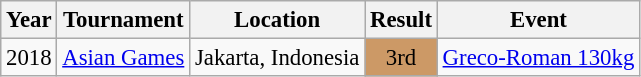<table class="wikitable" style="font-size:95%;">
<tr>
<th>Year</th>
<th>Tournament</th>
<th>Location</th>
<th>Result</th>
<th>Event</th>
</tr>
<tr>
<td>2018</td>
<td><a href='#'>Asian Games</a></td>
<td>Jakarta, Indonesia</td>
<td align="center" bgcolor="cc9966">3rd</td>
<td><a href='#'>Greco-Roman 130kg</a></td>
</tr>
</table>
